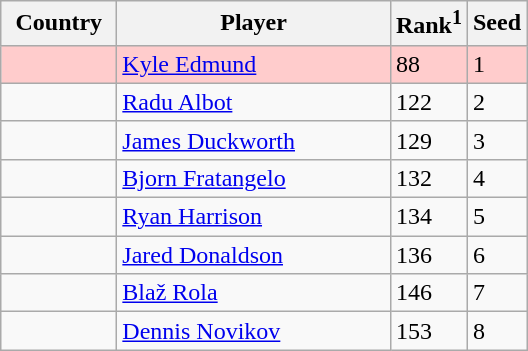<table class="sortable wikitable">
<tr>
<th width="70">Country</th>
<th width="175">Player</th>
<th>Rank<sup>1</sup></th>
<th>Seed</th>
</tr>
<tr style="background:#fcc;">
<td></td>
<td><a href='#'>Kyle Edmund</a></td>
<td>88</td>
<td>1</td>
</tr>
<tr>
<td></td>
<td><a href='#'>Radu Albot</a></td>
<td>122</td>
<td>2</td>
</tr>
<tr>
<td></td>
<td><a href='#'>James Duckworth</a></td>
<td>129</td>
<td>3</td>
</tr>
<tr>
<td></td>
<td><a href='#'>Bjorn Fratangelo</a></td>
<td>132</td>
<td>4</td>
</tr>
<tr>
<td></td>
<td><a href='#'>Ryan Harrison</a></td>
<td>134</td>
<td>5</td>
</tr>
<tr>
<td></td>
<td><a href='#'>Jared Donaldson</a></td>
<td>136</td>
<td>6</td>
</tr>
<tr>
<td></td>
<td><a href='#'>Blaž Rola</a></td>
<td>146</td>
<td>7</td>
</tr>
<tr>
<td></td>
<td><a href='#'>Dennis Novikov</a></td>
<td>153</td>
<td>8</td>
</tr>
</table>
